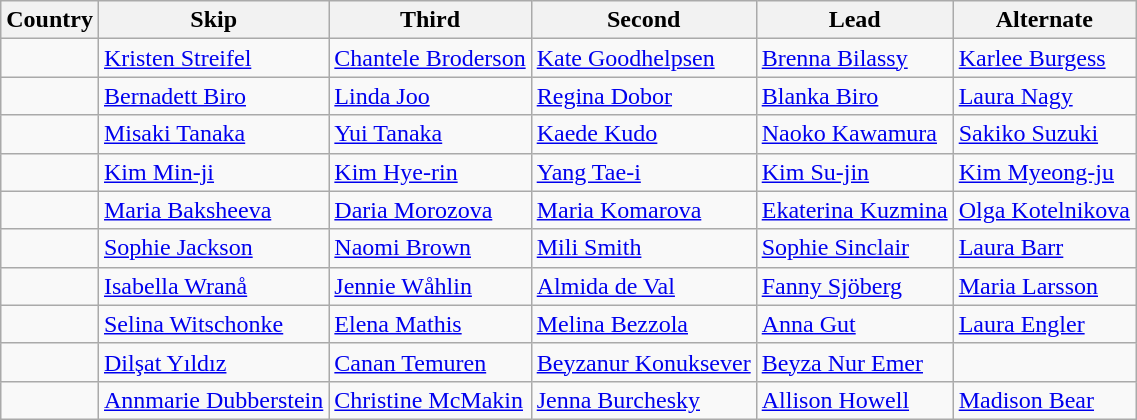<table class=wikitable>
<tr>
<th>Country</th>
<th>Skip</th>
<th>Third</th>
<th>Second</th>
<th>Lead</th>
<th>Alternate</th>
</tr>
<tr>
<td></td>
<td><a href='#'>Kristen Streifel</a></td>
<td><a href='#'>Chantele Broderson</a></td>
<td><a href='#'>Kate Goodhelpsen</a></td>
<td><a href='#'>Brenna Bilassy</a></td>
<td><a href='#'>Karlee Burgess</a></td>
</tr>
<tr>
<td></td>
<td><a href='#'>Bernadett Biro</a></td>
<td><a href='#'>Linda Joo</a></td>
<td><a href='#'>Regina Dobor</a></td>
<td><a href='#'>Blanka Biro</a></td>
<td><a href='#'>Laura Nagy</a></td>
</tr>
<tr>
<td></td>
<td><a href='#'>Misaki Tanaka</a></td>
<td><a href='#'>Yui Tanaka</a></td>
<td><a href='#'>Kaede Kudo</a></td>
<td><a href='#'>Naoko Kawamura</a></td>
<td><a href='#'>Sakiko Suzuki</a></td>
</tr>
<tr>
<td></td>
<td><a href='#'>Kim Min-ji</a></td>
<td><a href='#'>Kim Hye-rin</a></td>
<td><a href='#'>Yang Tae-i</a></td>
<td><a href='#'>Kim Su-jin</a></td>
<td><a href='#'>Kim Myeong-ju</a></td>
</tr>
<tr>
<td></td>
<td><a href='#'>Maria Baksheeva</a></td>
<td><a href='#'>Daria Morozova</a></td>
<td><a href='#'>Maria Komarova</a></td>
<td><a href='#'>Ekaterina Kuzmina</a></td>
<td><a href='#'>Olga Kotelnikova</a></td>
</tr>
<tr>
<td></td>
<td><a href='#'>Sophie Jackson</a></td>
<td><a href='#'>Naomi Brown</a></td>
<td><a href='#'>Mili Smith</a></td>
<td><a href='#'>Sophie Sinclair</a></td>
<td><a href='#'>Laura Barr</a></td>
</tr>
<tr>
<td></td>
<td><a href='#'>Isabella Wranå</a></td>
<td><a href='#'>Jennie Wåhlin</a></td>
<td><a href='#'>Almida de Val</a></td>
<td><a href='#'>Fanny Sjöberg</a></td>
<td><a href='#'>Maria Larsson</a></td>
</tr>
<tr>
<td></td>
<td><a href='#'>Selina Witschonke</a></td>
<td><a href='#'>Elena Mathis</a></td>
<td><a href='#'>Melina Bezzola</a></td>
<td><a href='#'>Anna Gut</a></td>
<td><a href='#'>Laura Engler</a></td>
</tr>
<tr>
<td></td>
<td><a href='#'>Dilşat Yıldız</a></td>
<td><a href='#'>Canan Temuren</a></td>
<td><a href='#'>Beyzanur Konuksever</a></td>
<td><a href='#'>Beyza Nur Emer</a></td>
<td></td>
</tr>
<tr>
<td></td>
<td><a href='#'>Annmarie Dubberstein</a></td>
<td><a href='#'>Christine McMakin</a></td>
<td><a href='#'>Jenna Burchesky</a></td>
<td><a href='#'>Allison Howell</a></td>
<td><a href='#'>Madison Bear</a></td>
</tr>
</table>
